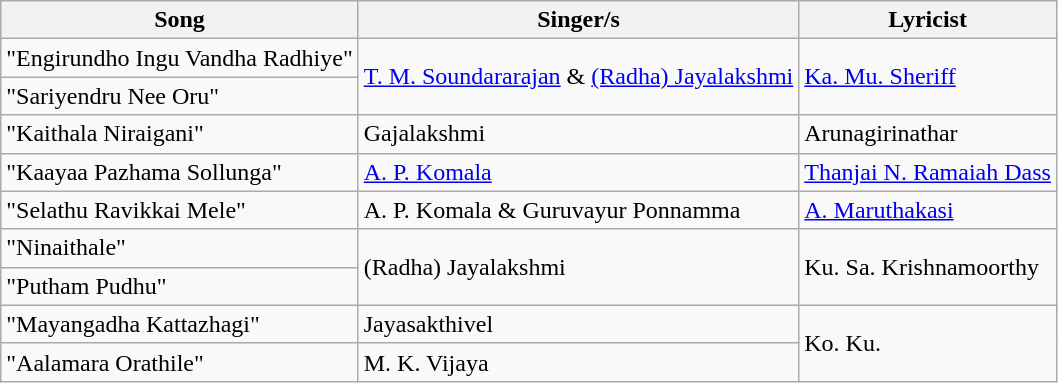<table class="wikitable">
<tr>
<th>Song</th>
<th>Singer/s</th>
<th>Lyricist</th>
</tr>
<tr>
<td>"Engirundho Ingu Vandha Radhiye"</td>
<td rowspan=2><a href='#'>T. M. Soundararajan</a> & <a href='#'>(Radha) Jayalakshmi</a></td>
<td rowspan="2"><a href='#'>Ka. Mu. Sheriff</a></td>
</tr>
<tr>
<td>"Sariyendru Nee Oru"</td>
</tr>
<tr>
<td>"Kaithala Niraigani"</td>
<td>Gajalakshmi</td>
<td>Arunagirinathar</td>
</tr>
<tr>
<td>"Kaayaa Pazhama Sollunga"</td>
<td><a href='#'>A. P. Komala</a></td>
<td><a href='#'>Thanjai N. Ramaiah Dass</a></td>
</tr>
<tr>
<td>"Selathu Ravikkai Mele"</td>
<td>A. P. Komala & Guruvayur Ponnamma</td>
<td><a href='#'>A. Maruthakasi</a></td>
</tr>
<tr>
<td>"Ninaithale"</td>
<td rowspan=2>(Radha) Jayalakshmi</td>
<td rowspan=2>Ku. Sa. Krishnamoorthy</td>
</tr>
<tr>
<td>"Putham Pudhu"</td>
</tr>
<tr>
<td>"Mayangadha Kattazhagi"</td>
<td>Jayasakthivel</td>
<td rowspan=2>Ko. Ku.</td>
</tr>
<tr>
<td>"Aalamara Orathile"</td>
<td>M. K. Vijaya</td>
</tr>
</table>
